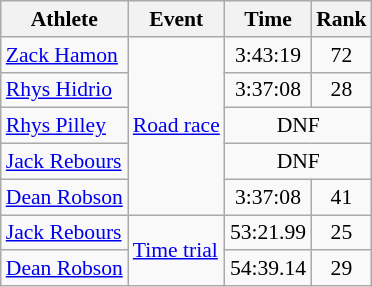<table class=wikitable style="font-size:90%;">
<tr>
<th>Athlete</th>
<th>Event</th>
<th>Time</th>
<th>Rank</th>
</tr>
<tr align=center>
<td align=left><a href='#'>Zack Hamon</a></td>
<td align=left rowspan=5><a href='#'>Road race</a></td>
<td>3:43:19</td>
<td>72</td>
</tr>
<tr align=center>
<td align=left><a href='#'>Rhys Hidrio</a></td>
<td>3:37:08</td>
<td>28</td>
</tr>
<tr align=center>
<td align=left><a href='#'>Rhys Pilley</a></td>
<td colspan=2>DNF</td>
</tr>
<tr align=center>
<td align=left><a href='#'>Jack Rebours</a></td>
<td colspan=2>DNF</td>
</tr>
<tr align=center>
<td align=left><a href='#'>Dean Robson</a></td>
<td>3:37:08</td>
<td>41</td>
</tr>
<tr align=center>
<td align=left><a href='#'>Jack Rebours</a></td>
<td align=left rowspan=2><a href='#'>Time trial</a></td>
<td>53:21.99</td>
<td>25</td>
</tr>
<tr align=center>
<td align=left><a href='#'>Dean Robson</a></td>
<td>54:39.14</td>
<td>29</td>
</tr>
</table>
